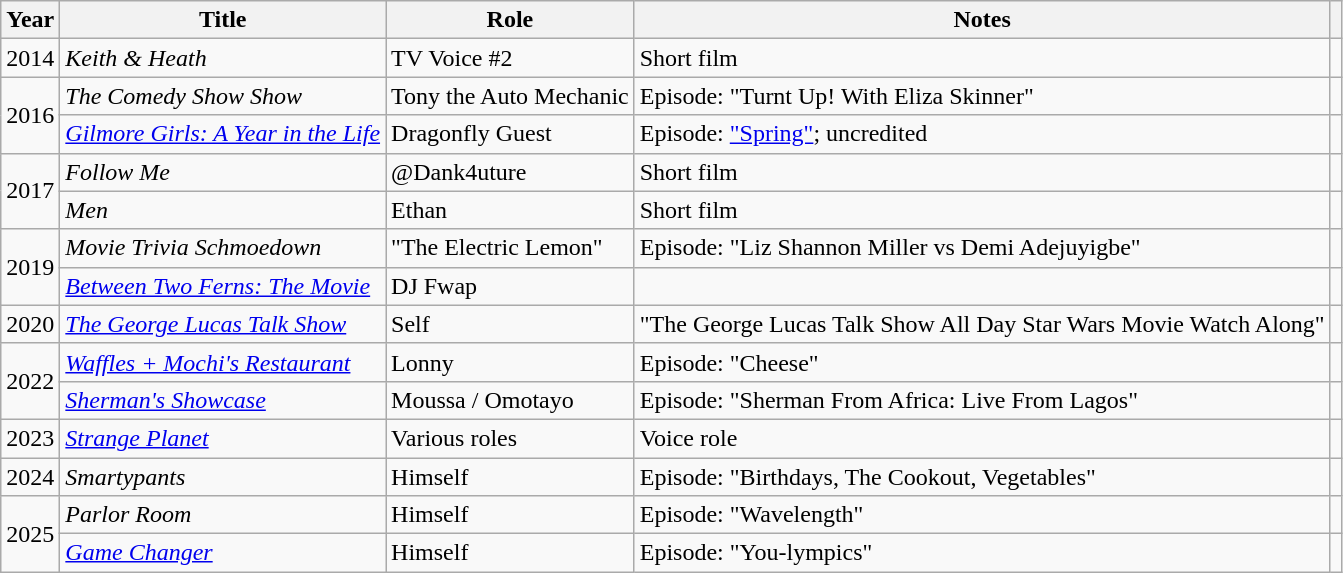<table class="wikitable sortable">
<tr>
<th>Year</th>
<th>Title</th>
<th>Role</th>
<th>Notes</th>
<th></th>
</tr>
<tr>
<td>2014</td>
<td><em>Keith & Heath</em></td>
<td>TV Voice #2</td>
<td>Short film</td>
<td></td>
</tr>
<tr>
<td rowspan=2>2016</td>
<td><em>The Comedy Show Show</em></td>
<td>Tony the Auto Mechanic</td>
<td>Episode: "Turnt Up! With Eliza Skinner"</td>
<td></td>
</tr>
<tr>
<td><em><a href='#'>Gilmore Girls: A Year in the Life</a></em></td>
<td>Dragonfly Guest</td>
<td>Episode: <a href='#'>"Spring"</a>; uncredited</td>
<td></td>
</tr>
<tr>
<td rowspan=2>2017</td>
<td><em>Follow Me</em></td>
<td>@Dank4uture</td>
<td>Short film</td>
<td></td>
</tr>
<tr>
<td><em>Men</em></td>
<td>Ethan</td>
<td>Short film</td>
<td></td>
</tr>
<tr>
<td rowspan=2>2019</td>
<td><em>Movie Trivia Schmoedown</em></td>
<td>"The Electric Lemon"</td>
<td>Episode: "Liz Shannon Miller vs Demi Adejuyigbe"</td>
<td></td>
</tr>
<tr>
<td><em><a href='#'>Between Two Ferns: The Movie</a></em></td>
<td>DJ Fwap</td>
<td></td>
<td></td>
</tr>
<tr>
<td>2020</td>
<td><em><a href='#'>The George Lucas Talk Show</a></em></td>
<td>Self</td>
<td>"The George Lucas Talk Show All Day Star Wars Movie Watch Along"</td>
<td></td>
</tr>
<tr>
<td rowspan=2>2022</td>
<td><em><a href='#'>Waffles + Mochi's Restaurant</a></em></td>
<td>Lonny</td>
<td>Episode: "Cheese"</td>
<td></td>
</tr>
<tr>
<td><em><a href='#'>Sherman's Showcase</a></em></td>
<td>Moussa / Omotayo</td>
<td>Episode: "Sherman From Africa: Live From Lagos"</td>
<td></td>
</tr>
<tr>
<td>2023</td>
<td><em><a href='#'>Strange Planet</a></em></td>
<td>Various roles</td>
<td>Voice role</td>
<td></td>
</tr>
<tr>
<td>2024</td>
<td><em>Smartypants</em></td>
<td>Himself</td>
<td>Episode: "Birthdays, The Cookout, Vegetables"</td>
<td></td>
</tr>
<tr>
<td rowspan="2">2025</td>
<td><em>Parlor Room</em></td>
<td>Himself</td>
<td>Episode: "Wavelength"</td>
<td></td>
</tr>
<tr>
<td><em><a href='#'>Game Changer</a></em></td>
<td>Himself</td>
<td>Episode: "You-lympics"</td>
<td></td>
</tr>
</table>
